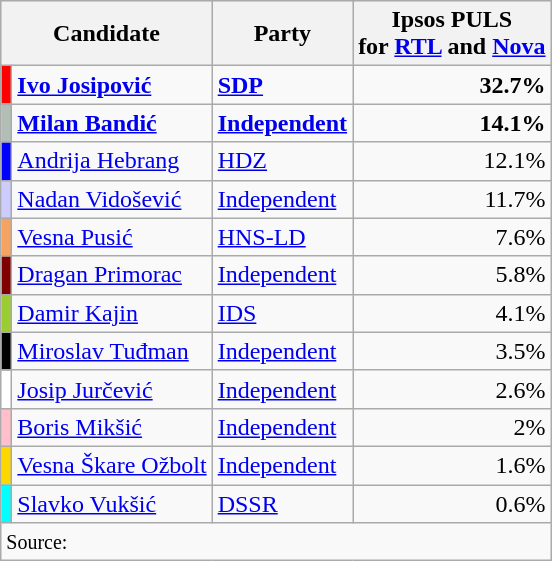<table class="wikitable">
<tr style="background:#e9e9e9;">
<th colspan=2>Candidate</th>
<th>Party</th>
<th>Ipsos PULS<br>for <a href='#'>RTL</a> and <a href='#'>Nova</a></th>
</tr>
<tr>
<td style="background:red;"></td>
<td><strong><a href='#'>Ivo Josipović</a></strong></td>
<td><strong><a href='#'>SDP</a></strong></td>
<td style="text-align:right;"><strong>32.7%</strong></td>
</tr>
<tr>
<td style="background:#b2beb5;"></td>
<td><strong><a href='#'>Milan Bandić</a></strong></td>
<td><strong><a href='#'>Independent</a></strong></td>
<td style="text-align:right;"><strong>14.1%</strong></td>
</tr>
<tr>
<td style="background:blue;"></td>
<td><a href='#'>Andrija Hebrang</a></td>
<td><a href='#'>HDZ</a></td>
<td style="text-align:right;">12.1%</td>
</tr>
<tr>
<td style="background:#ccf;"></td>
<td><a href='#'>Nadan Vidošević</a></td>
<td><a href='#'>Independent</a></td>
<td style="text-align:right;">11.7%</td>
</tr>
<tr>
<td style="background:sandybrown;"></td>
<td><a href='#'>Vesna Pusić</a></td>
<td><a href='#'>HNS-LD</a></td>
<td style="text-align:right;">7.6%</td>
</tr>
<tr>
<td style="background:maroon;"></td>
<td><a href='#'>Dragan Primorac</a></td>
<td><a href='#'>Independent</a></td>
<td style="text-align:right;">5.8%</td>
</tr>
<tr>
<td style="background:#9ACD32;"></td>
<td><a href='#'>Damir Kajin</a></td>
<td><a href='#'>IDS</a></td>
<td style="text-align:right;">4.1%</td>
</tr>
<tr>
<td style="background:black;"></td>
<td><a href='#'>Miroslav Tuđman</a></td>
<td><a href='#'>Independent</a></td>
<td style="text-align:right;">3.5%</td>
</tr>
<tr>
<td style="background:white;"></td>
<td><a href='#'>Josip Jurčević</a></td>
<td><a href='#'>Independent</a></td>
<td style="text-align:right;">2.6%</td>
</tr>
<tr>
<td style="background:pink;"></td>
<td><a href='#'>Boris Mikšić</a></td>
<td><a href='#'>Independent</a></td>
<td style="text-align:right;">2%</td>
</tr>
<tr>
<td style="background:gold;"></td>
<td><a href='#'>Vesna Škare Ožbolt</a></td>
<td><a href='#'>Independent</a></td>
<td style="text-align:right;">1.6%</td>
</tr>
<tr>
<td style="background:cyan;"></td>
<td><a href='#'>Slavko Vukšić</a></td>
<td><a href='#'>DSSR</a></td>
<td style="text-align:right;">0.6%</td>
</tr>
<tr>
<td colspan="6"><small>Source: </small></td>
</tr>
</table>
